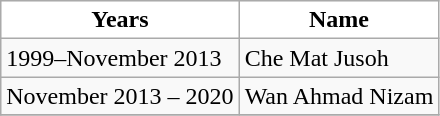<table class="wikitable">
<tr>
<th style="background:White; color:Black;">Years</th>
<th style="background:White; color:Black;">Name</th>
</tr>
<tr>
<td>1999–November 2013</td>
<td> Che Mat Jusoh</td>
</tr>
<tr>
<td>November 2013 – 2020</td>
<td> Wan Ahmad Nizam</td>
</tr>
<tr>
</tr>
</table>
